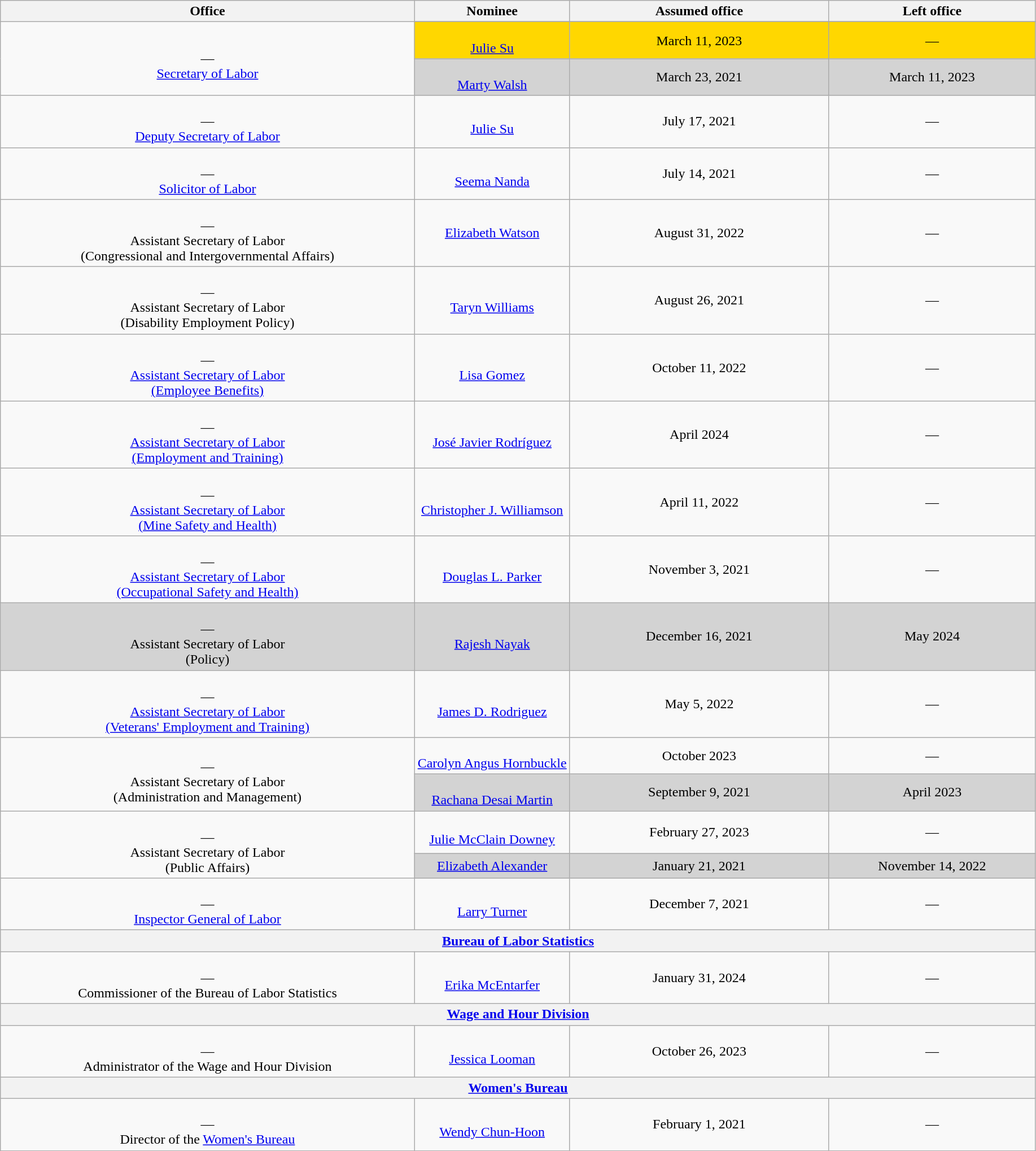<table class="wikitable sortable" style="text-align:center">
<tr>
<th style="width:40%;">Office</th>
<th style="width:15%;">Nominee</th>
<th style="width:25%;" data-sort-type="date">Assumed office</th>
<th style="width:20%;" data-sort-type="date">Left office</th>
</tr>
<tr>
<td rowspan=3><br>—<br><a href='#'>Secretary of Labor</a></td>
</tr>
<tr style="background:gold;">
<td><br><a href='#'>Julie Su</a></td>
<td>March 11, 2023</td>
<td>—</td>
</tr>
<tr style="background:lightgray;">
<td><br><a href='#'>Marty Walsh</a></td>
<td>March 23, 2021<br></td>
<td>March 11, 2023</td>
</tr>
<tr>
<td><br>—<br><a href='#'>Deputy Secretary of Labor</a></td>
<td><br><a href='#'>Julie Su</a></td>
<td>July 17, 2021<br></td>
<td>—</td>
</tr>
<tr>
<td><br>—<br><a href='#'>Solicitor of Labor</a></td>
<td><br><a href='#'>Seema Nanda</a></td>
<td>July 14, 2021<br></td>
<td>—</td>
</tr>
<tr>
<td><br>—<br>Assistant Secretary of Labor<br>(Congressional and Intergovernmental Affairs)</td>
<td><a href='#'>Elizabeth Watson</a></td>
<td>August 31, 2022<br></td>
<td>—</td>
</tr>
<tr>
<td><br>—<br>Assistant Secretary of Labor<br>(Disability Employment Policy)</td>
<td><br><a href='#'>Taryn Williams</a></td>
<td>August 26, 2021<br></td>
<td>—</td>
</tr>
<tr>
<td><br>—<br><a href='#'>Assistant Secretary of Labor<br>(Employee Benefits)</a></td>
<td><br><a href='#'>Lisa Gomez</a></td>
<td>October 11, 2022<br></td>
<td>—</td>
</tr>
<tr>
<td><br>—<br><a href='#'>Assistant Secretary of Labor<br>(Employment and Training)</a></td>
<td><br><a href='#'>José Javier Rodríguez</a></td>
<td>April 2024<br></td>
<td>—</td>
</tr>
<tr>
<td><br>—<br><a href='#'>Assistant Secretary of Labor<br>(Mine Safety and Health)</a></td>
<td><br><a href='#'>Christopher J. Williamson</a></td>
<td>April 11, 2022<br></td>
<td>—</td>
</tr>
<tr>
<td><br>—<br><a href='#'>Assistant Secretary of Labor<br>(Occupational Safety and Health)</a></td>
<td><br><a href='#'>Douglas L. Parker</a></td>
<td>November 3, 2021<br></td>
<td>—</td>
</tr>
<tr style="background:lightgray;">
<td><br>—<br>Assistant Secretary of Labor<br>(Policy)</td>
<td><br><a href='#'>Rajesh Nayak</a></td>
<td>December 16, 2021<br></td>
<td>May 2024</td>
</tr>
<tr>
<td><br>—<br><a href='#'>Assistant Secretary of Labor<br>(Veterans' Employment and Training)</a></td>
<td><br><a href='#'>James D. Rodriguez</a></td>
<td>May 5, 2022<br></td>
<td>—</td>
</tr>
<tr>
<td rowspan=2><br>—<br>Assistant Secretary of Labor<br>(Administration and Management)</td>
<td><br><a href='#'>Carolyn Angus Hornbuckle</a></td>
<td>October 2023</td>
<td>—</td>
</tr>
<tr style="background:lightgray;">
<td><br><a href='#'>Rachana Desai Martin</a></td>
<td>September 9, 2021</td>
<td>April 2023</td>
</tr>
<tr>
<td rowspan=2><br>—<br>Assistant Secretary of Labor<br>(Public Affairs)</td>
<td><br><a href='#'>Julie McClain Downey</a></td>
<td>February 27, 2023</td>
<td>—</td>
</tr>
<tr style="background:lightgray;">
<td><a href='#'>Elizabeth Alexander</a></td>
<td>January 21, 2021</td>
<td>November 14, 2022</td>
</tr>
<tr>
<td><br>—<br><a href='#'>Inspector General of Labor</a></td>
<td><br><a href='#'>Larry Turner</a></td>
<td>December 7, 2021<br></td>
<td>—</td>
</tr>
<tr>
<th colspan=4><a href='#'>Bureau of Labor Statistics</a></th>
</tr>
<tr>
<td><br>—<br>Commissioner of the Bureau of Labor Statistics</td>
<td><br><a href='#'>Erika McEntarfer</a></td>
<td>January 31, 2024<br></td>
<td>—</td>
</tr>
<tr>
<th colspan=4><a href='#'>Wage and Hour Division</a></th>
</tr>
<tr>
<td><br>—<br>Administrator of the Wage and Hour Division</td>
<td><br><a href='#'>Jessica Looman</a></td>
<td>October 26, 2023<br></td>
<td>—</td>
</tr>
<tr>
<th colspan=4><a href='#'>Women's Bureau</a></th>
</tr>
<tr>
<td><br>—<br>Director of the <a href='#'>Women's Bureau</a></td>
<td><br><a href='#'>Wendy Chun-Hoon</a></td>
<td>February 1, 2021</td>
<td>—</td>
</tr>
</table>
